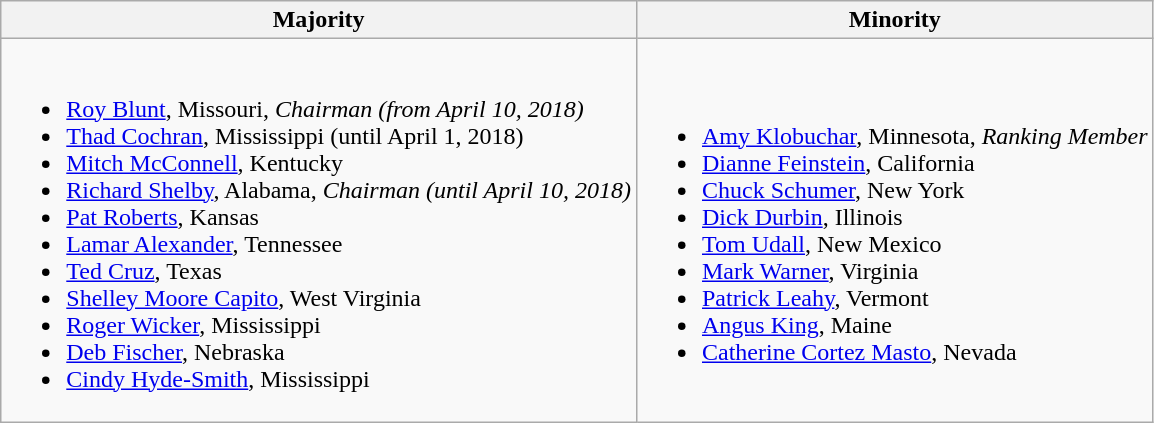<table class=wikitable>
<tr>
<th>Majority</th>
<th>Minority</th>
</tr>
<tr>
<td><br><ul><li><a href='#'>Roy Blunt</a>, Missouri, <em>Chairman (from April 10, 2018)</em></li><li><a href='#'>Thad Cochran</a>, Mississippi (until April 1, 2018)</li><li><a href='#'>Mitch McConnell</a>, Kentucky</li><li><a href='#'>Richard Shelby</a>, Alabama, <em>Chairman (until April 10, 2018)</em></li><li><a href='#'>Pat Roberts</a>, Kansas</li><li><a href='#'>Lamar Alexander</a>, Tennessee</li><li><a href='#'>Ted Cruz</a>, Texas</li><li><a href='#'>Shelley Moore Capito</a>, West Virginia</li><li><a href='#'>Roger Wicker</a>, Mississippi</li><li><a href='#'>Deb Fischer</a>, Nebraska</li><li><a href='#'>Cindy Hyde-Smith</a>, Mississippi</li></ul></td>
<td><br><ul><li><a href='#'>Amy Klobuchar</a>, Minnesota, <em>Ranking Member</em></li><li><a href='#'>Dianne Feinstein</a>, California</li><li><a href='#'>Chuck Schumer</a>, New York</li><li><a href='#'>Dick Durbin</a>, Illinois</li><li><a href='#'>Tom Udall</a>, New Mexico</li><li><a href='#'>Mark Warner</a>, Virginia</li><li><a href='#'>Patrick Leahy</a>, Vermont</li><li><span><a href='#'>Angus King</a>, Maine</span></li><li><a href='#'>Catherine Cortez Masto</a>, Nevada</li></ul></td>
</tr>
</table>
